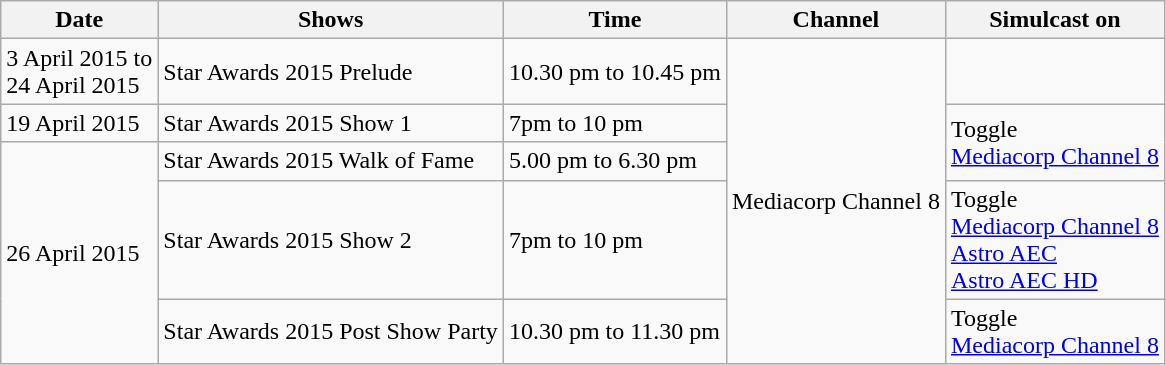<table class="wikitable">
<tr>
<th>Date</th>
<th>Shows</th>
<th>Time</th>
<th>Channel</th>
<th>Simulcast on</th>
</tr>
<tr>
<td>3 April 2015 to <br> 24 April 2015</td>
<td>Star Awards 2015 Prelude</td>
<td>10.30 pm to 10.45 pm</td>
<td rowspan=5>Mediacorp Channel 8</td>
<td></td>
</tr>
<tr>
<td>19 April 2015</td>
<td>Star Awards 2015 Show 1</td>
<td>7pm to 10 pm</td>
<td rowspan=2>Toggle<br><a href='#'>Mediacorp Channel 8</a></td>
</tr>
<tr>
<td rowspan=3>26 April 2015</td>
<td>Star Awards 2015 Walk of Fame</td>
<td>5.00 pm to 6.30 pm</td>
</tr>
<tr>
<td>Star Awards 2015 Show 2</td>
<td>7pm to 10 pm</td>
<td>Toggle<br><a href='#'>Mediacorp Channel 8</a><br><a href='#'>Astro AEC</a><br><a href='#'>Astro AEC HD</a></td>
</tr>
<tr>
<td>Star Awards 2015 Post Show Party</td>
<td>10.30 pm to 11.30 pm</td>
<td>Toggle<br><a href='#'>Mediacorp Channel 8</a></td>
</tr>
</table>
